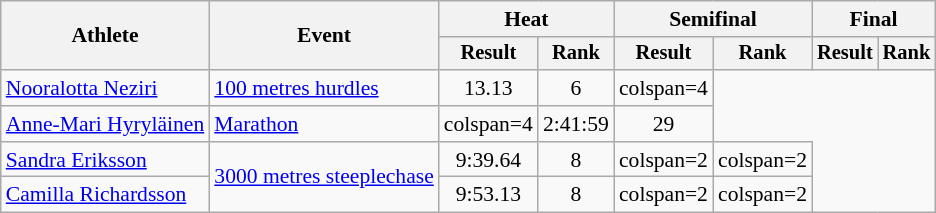<table class="wikitable" style="font-size:90%">
<tr>
<th rowspan="2">Athlete</th>
<th rowspan="2">Event</th>
<th colspan="2">Heat</th>
<th colspan="2">Semifinal</th>
<th colspan="2">Final</th>
</tr>
<tr style="font-size:95%">
<th>Result</th>
<th>Rank</th>
<th>Result</th>
<th>Rank</th>
<th>Result</th>
<th>Rank</th>
</tr>
<tr style=text-align:center>
<td style=text-align:left><a href='#'>Nooralotta Neziri</a></td>
<td style=text-align:left><a href='#'>100 metres hurdles</a></td>
<td>13.13</td>
<td>6</td>
<td>colspan=4 </td>
</tr>
<tr style=text-align:center>
<td style=text-align:left><a href='#'>Anne-Mari Hyryläinen</a></td>
<td style=text-align:left><a href='#'>Marathon</a></td>
<td>colspan=4 </td>
<td>2:41:59</td>
<td>29</td>
</tr>
<tr style=text-align:center>
<td style=text-align:left><a href='#'>Sandra Eriksson</a></td>
<td style=text-align:left rowspan=2><a href='#'>3000 metres steeplechase</a></td>
<td>9:39.64</td>
<td>8</td>
<td>colspan=2 </td>
<td>colspan=2 </td>
</tr>
<tr style=text-align:center>
<td style=text-align:left><a href='#'>Camilla Richardsson</a></td>
<td>9:53.13</td>
<td>8</td>
<td>colspan=2 </td>
<td>colspan=2 </td>
</tr>
</table>
